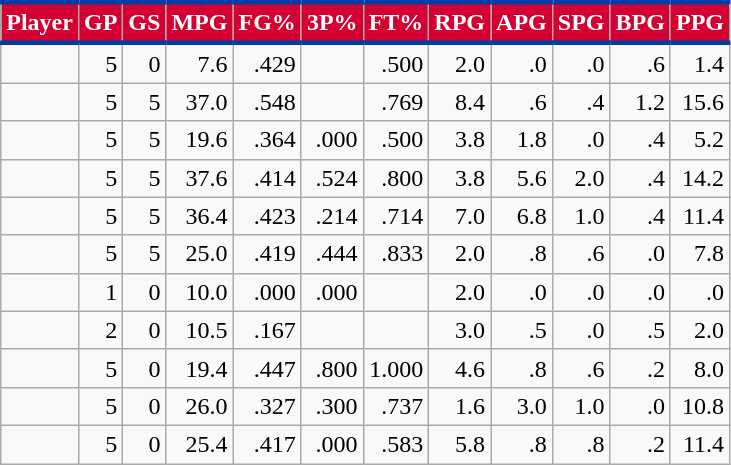<table class="wikitable sortable" style="text-align:right;">
<tr>
<th style="background:#D50032; color:#FFFFFF; border-top:#003DA5 3px solid; border-bottom:#003DA5 3px solid;">Player</th>
<th style="background:#D50032; color:#FFFFFF; border-top:#003DA5 3px solid; border-bottom:#003DA5 3px solid;">GP</th>
<th style="background:#D50032; color:#FFFFFF; border-top:#003DA5 3px solid; border-bottom:#003DA5 3px solid;">GS</th>
<th style="background:#D50032; color:#FFFFFF; border-top:#003DA5 3px solid; border-bottom:#003DA5 3px solid;">MPG</th>
<th style="background:#D50032; color:#FFFFFF; border-top:#003DA5 3px solid; border-bottom:#003DA5 3px solid;">FG%</th>
<th style="background:#D50032; color:#FFFFFF; border-top:#003DA5 3px solid; border-bottom:#003DA5 3px solid;">3P%</th>
<th style="background:#D50032; color:#FFFFFF; border-top:#003DA5 3px solid; border-bottom:#003DA5 3px solid;">FT%</th>
<th style="background:#D50032; color:#FFFFFF; border-top:#003DA5 3px solid; border-bottom:#003DA5 3px solid;">RPG</th>
<th style="background:#D50032; color:#FFFFFF; border-top:#003DA5 3px solid; border-bottom:#003DA5 3px solid;">APG</th>
<th style="background:#D50032; color:#FFFFFF; border-top:#003DA5 3px solid; border-bottom:#003DA5 3px solid;">SPG</th>
<th style="background:#D50032; color:#FFFFFF; border-top:#003DA5 3px solid; border-bottom:#003DA5 3px solid;">BPG</th>
<th style="background:#D50032; color:#FFFFFF; border-top:#003DA5 3px solid; border-bottom:#003DA5 3px solid;">PPG</th>
</tr>
<tr>
<td style="text-align:left;"></td>
<td>5</td>
<td>0</td>
<td>7.6</td>
<td>.429</td>
<td></td>
<td>.500</td>
<td>2.0</td>
<td>.0</td>
<td>.0</td>
<td>.6</td>
<td>1.4</td>
</tr>
<tr>
<td style="text-align:left;"></td>
<td>5</td>
<td>5</td>
<td>37.0</td>
<td>.548</td>
<td></td>
<td>.769</td>
<td>8.4</td>
<td>.6</td>
<td>.4</td>
<td>1.2</td>
<td>15.6</td>
</tr>
<tr>
<td style="text-align:left;"></td>
<td>5</td>
<td>5</td>
<td>19.6</td>
<td>.364</td>
<td>.000</td>
<td>.500</td>
<td>3.8</td>
<td>1.8</td>
<td>.0</td>
<td>.4</td>
<td>5.2</td>
</tr>
<tr>
<td style="text-align:left;"></td>
<td>5</td>
<td>5</td>
<td>37.6</td>
<td>.414</td>
<td>.524</td>
<td>.800</td>
<td>3.8</td>
<td>5.6</td>
<td>2.0</td>
<td>.4</td>
<td>14.2</td>
</tr>
<tr>
<td style="text-align:left;"></td>
<td>5</td>
<td>5</td>
<td>36.4</td>
<td>.423</td>
<td>.214</td>
<td>.714</td>
<td>7.0</td>
<td>6.8</td>
<td>1.0</td>
<td>.4</td>
<td>11.4</td>
</tr>
<tr>
<td style="text-align:left;"></td>
<td>5</td>
<td>5</td>
<td>25.0</td>
<td>.419</td>
<td>.444</td>
<td>.833</td>
<td>2.0</td>
<td>.8</td>
<td>.6</td>
<td>.0</td>
<td>7.8</td>
</tr>
<tr>
<td style="text-align:left;"></td>
<td>1</td>
<td>0</td>
<td>10.0</td>
<td>.000</td>
<td>.000</td>
<td></td>
<td>2.0</td>
<td>.0</td>
<td>.0</td>
<td>.0</td>
<td>.0</td>
</tr>
<tr>
<td style="text-align:left;"></td>
<td>2</td>
<td>0</td>
<td>10.5</td>
<td>.167</td>
<td></td>
<td></td>
<td>3.0</td>
<td>.5</td>
<td>.0</td>
<td>.5</td>
<td>2.0</td>
</tr>
<tr>
<td style="text-align:left;"></td>
<td>5</td>
<td>0</td>
<td>19.4</td>
<td>.447</td>
<td>.800</td>
<td>1.000</td>
<td>4.6</td>
<td>.8</td>
<td>.6</td>
<td>.2</td>
<td>8.0</td>
</tr>
<tr>
<td style="text-align:left;"></td>
<td>5</td>
<td>0</td>
<td>26.0</td>
<td>.327</td>
<td>.300</td>
<td>.737</td>
<td>1.6</td>
<td>3.0</td>
<td>1.0</td>
<td>.0</td>
<td>10.8</td>
</tr>
<tr>
<td style="text-align:left;"></td>
<td>5</td>
<td>0</td>
<td>25.4</td>
<td>.417</td>
<td>.000</td>
<td>.583</td>
<td>5.8</td>
<td>.8</td>
<td>.8</td>
<td>.2</td>
<td>11.4</td>
</tr>
</table>
